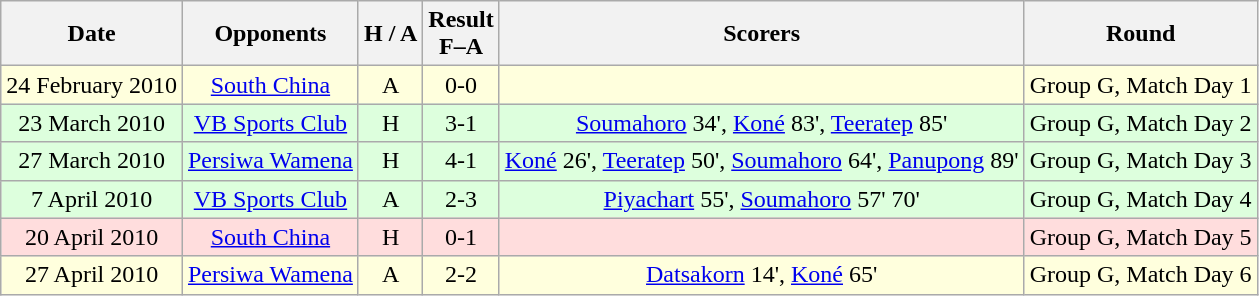<table class="wikitable" style="text-align:center">
<tr>
<th>Date</th>
<th>Opponents</th>
<th>H / A</th>
<th>Result<br>F–A</th>
<th>Scorers</th>
<th>Round</th>
</tr>
<tr bgcolor="#ffffdd">
<td>24 February 2010</td>
<td><a href='#'>South China</a></td>
<td>A</td>
<td>0-0<br></td>
<td></td>
<td>Group G, Match Day 1</td>
</tr>
<tr bgcolor="#ddffdd">
<td>23 March 2010</td>
<td><a href='#'>VB Sports Club</a></td>
<td>H</td>
<td>3-1<br></td>
<td><a href='#'>Soumahoro</a> 34', <a href='#'>Koné</a> 83', <a href='#'>Teeratep</a> 85'</td>
<td>Group G, Match Day 2</td>
</tr>
<tr bgcolor="#ddffdd">
<td>27 March 2010</td>
<td><a href='#'>Persiwa Wamena</a></td>
<td>H</td>
<td>4-1<br></td>
<td><a href='#'>Koné</a> 26', <a href='#'>Teeratep</a> 50', <a href='#'>Soumahoro</a> 64', <a href='#'>Panupong</a> 89'</td>
<td>Group G, Match Day 3</td>
</tr>
<tr bgcolor="#ddffdd">
<td>7 April 2010</td>
<td><a href='#'>VB Sports Club</a></td>
<td>A</td>
<td>2-3<br></td>
<td><a href='#'>Piyachart</a> 55', <a href='#'>Soumahoro</a> 57' 70'</td>
<td>Group G, Match Day 4</td>
</tr>
<tr bgcolor="#ffdddd">
<td>20 April 2010</td>
<td><a href='#'>South China</a></td>
<td>H</td>
<td>0-1<br></td>
<td></td>
<td>Group G, Match Day 5</td>
</tr>
<tr bgcolor="#ffffdd">
<td>27 April 2010</td>
<td><a href='#'>Persiwa Wamena</a></td>
<td>A</td>
<td>2-2<br></td>
<td><a href='#'>Datsakorn</a> 14', <a href='#'>Koné</a> 65'</td>
<td>Group G, Match Day 6</td>
</tr>
</table>
